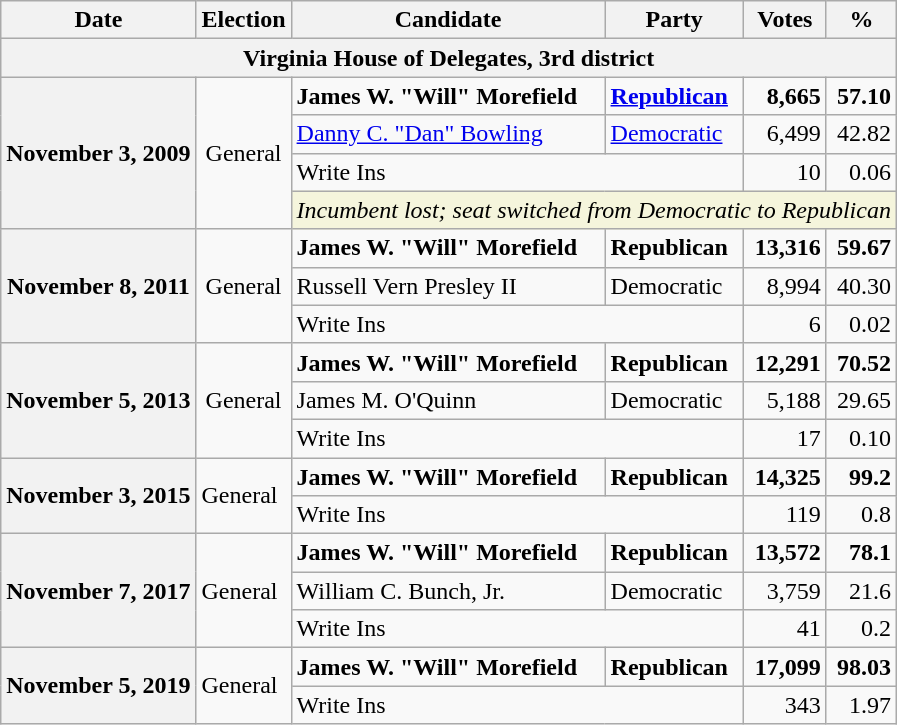<table class="wikitable">
<tr>
<th>Date</th>
<th>Election</th>
<th>Candidate</th>
<th>Party</th>
<th>Votes</th>
<th>%</th>
</tr>
<tr>
<th colspan="6">Virginia House of Delegates, 3rd district</th>
</tr>
<tr>
<th rowspan="4">November 3, 2009</th>
<td rowspan="4" align="center">General</td>
<td><strong>James W. "Will" Morefield</strong></td>
<td><strong><a href='#'>Republican</a></strong></td>
<td align="right"><strong>8,665</strong></td>
<td align="right"><strong>57.10</strong></td>
</tr>
<tr>
<td><a href='#'>Danny C. "Dan" Bowling</a></td>
<td><a href='#'>Democratic</a></td>
<td align="right">6,499</td>
<td align="right">42.82</td>
</tr>
<tr>
<td colspan="2">Write Ins</td>
<td align="right">10</td>
<td align="right">0.06</td>
</tr>
<tr>
<td colspan="4" style="background:Beige"><em>Incumbent lost; seat switched from Democratic to Republican</em></td>
</tr>
<tr>
<th rowspan="3">November 8, 2011</th>
<td rowspan="3" align="center">General</td>
<td><strong>James W. "Will" Morefield</strong></td>
<td><strong>Republican</strong></td>
<td align="right"><strong>13,316</strong></td>
<td align="right"><strong>59.67</strong></td>
</tr>
<tr>
<td>Russell Vern Presley II</td>
<td>Democratic</td>
<td align="right">8,994</td>
<td align="right">40.30</td>
</tr>
<tr>
<td colspan="2">Write Ins</td>
<td align="right">6</td>
<td align="right">0.02</td>
</tr>
<tr>
<th rowspan="3">November 5, 2013</th>
<td rowspan="3" align="center">General</td>
<td><strong>James W. "Will" Morefield</strong></td>
<td><strong>Republican</strong></td>
<td align="right"><strong>12,291</strong></td>
<td align="right"><strong>70.52</strong></td>
</tr>
<tr>
<td>James M. O'Quinn</td>
<td>Democratic</td>
<td align="right">5,188</td>
<td align="right">29.65</td>
</tr>
<tr>
<td colspan="2">Write Ins</td>
<td align="right">17</td>
<td align="right">0.10</td>
</tr>
<tr>
<th rowspan="2">November 3, 2015</th>
<td rowspan="2">General</td>
<td><strong>James W. "Will" Morefield</strong></td>
<td><strong>Republican</strong></td>
<td align="right"><strong>14,325</strong></td>
<td align="right"><strong>99.2</strong></td>
</tr>
<tr>
<td colspan="2">Write Ins</td>
<td align="right">119</td>
<td align="right">0.8</td>
</tr>
<tr>
<th rowspan="3">November 7, 2017</th>
<td rowspan="3">General</td>
<td><strong>James W. "Will" Morefield</strong></td>
<td><strong>Republican</strong></td>
<td align="right"><strong>13,572</strong></td>
<td align="right"><strong>78.1</strong></td>
</tr>
<tr>
<td>William C. Bunch, Jr.</td>
<td>Democratic</td>
<td align="right">3,759</td>
<td align="right">21.6</td>
</tr>
<tr>
<td colspan="2">Write Ins</td>
<td align="right">41</td>
<td align="right">0.2</td>
</tr>
<tr>
<th rowspan="2">November 5, 2019</th>
<td rowspan="2">General</td>
<td><strong>James W. "Will" Morefield</strong></td>
<td><strong>Republican</strong></td>
<td align="right"><strong>17,099</strong></td>
<td align="right"><strong>98.03</strong></td>
</tr>
<tr>
<td colspan="2">Write Ins</td>
<td align="right">343</td>
<td align="right">1.97</td>
</tr>
</table>
